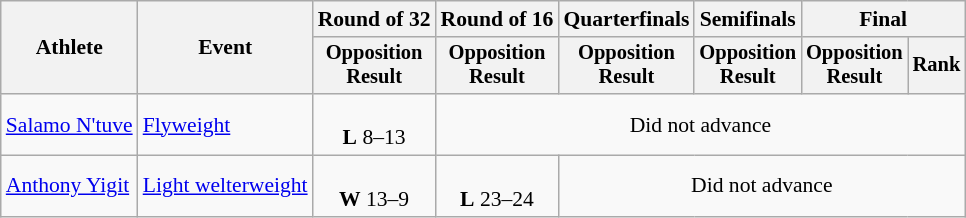<table class="wikitable" style="font-size:90%">
<tr>
<th rowspan="2">Athlete</th>
<th rowspan="2">Event</th>
<th>Round of 32</th>
<th>Round of 16</th>
<th>Quarterfinals</th>
<th>Semifinals</th>
<th colspan=2>Final</th>
</tr>
<tr style="font-size:95%">
<th>Opposition<br>Result</th>
<th>Opposition<br>Result</th>
<th>Opposition<br>Result</th>
<th>Opposition<br>Result</th>
<th>Opposition<br>Result</th>
<th>Rank</th>
</tr>
<tr align=center>
<td align=left><a href='#'>Salamo N'tuve</a></td>
<td align=left><a href='#'>Flyweight</a></td>
<td><br><strong>L</strong> 8–13</td>
<td colspan=5>Did not advance</td>
</tr>
<tr align=center>
<td align=left><a href='#'>Anthony Yigit</a></td>
<td align=left><a href='#'>Light welterweight</a></td>
<td><br><strong>W</strong> 13–9</td>
<td><br><strong>L</strong> 23–24</td>
<td colspan=4>Did not advance</td>
</tr>
</table>
